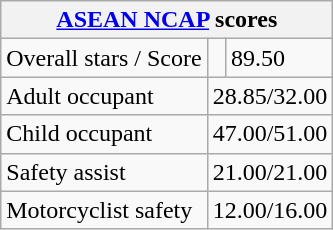<table class="wikitable">
<tr>
<th colspan="3"><a href='#'>ASEAN NCAP</a> scores</th>
</tr>
<tr>
<td>Overall stars / Score</td>
<td></td>
<td>89.50</td>
</tr>
<tr>
<td>Adult occupant</td>
<td colspan="2">28.85/32.00</td>
</tr>
<tr>
<td>Child occupant</td>
<td colspan="2">47.00/51.00</td>
</tr>
<tr>
<td>Safety assist </td>
<td colspan="2">21.00/21.00</td>
</tr>
<tr>
<td>Motorcyclist safety</td>
<td colspan="2">12.00/16.00</td>
</tr>
</table>
